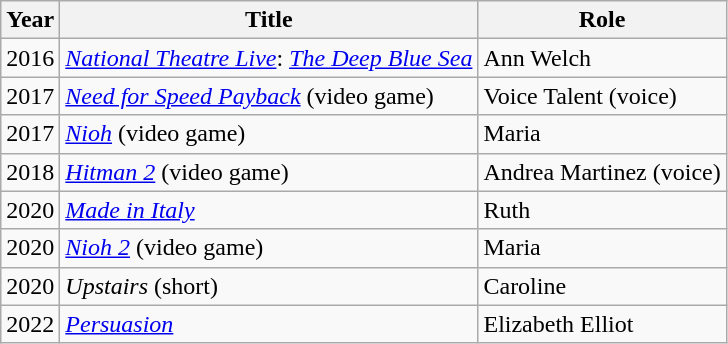<table class="wikitable sortable">
<tr>
<th>Year</th>
<th>Title</th>
<th>Role</th>
</tr>
<tr>
<td>2016</td>
<td><em><a href='#'>National Theatre Live</a></em>: <em><a href='#'>The Deep Blue Sea</a></em></td>
<td>Ann Welch</td>
</tr>
<tr>
<td>2017</td>
<td><em><a href='#'>Need for Speed Payback</a></em> (video game)</td>
<td>Voice Talent (voice)</td>
</tr>
<tr>
<td>2017</td>
<td><em><a href='#'>Nioh</a></em> (video game)</td>
<td>Maria</td>
</tr>
<tr>
<td>2018</td>
<td><em><a href='#'>Hitman 2</a></em> (video game)</td>
<td>Andrea Martinez (voice)</td>
</tr>
<tr>
<td>2020</td>
<td><em><a href='#'>Made in Italy</a></em></td>
<td>Ruth</td>
</tr>
<tr>
<td>2020</td>
<td><em><a href='#'>Nioh 2</a></em> (video game)</td>
<td>Maria</td>
</tr>
<tr>
<td>2020</td>
<td><em>Upstairs</em> (short)</td>
<td>Caroline</td>
</tr>
<tr>
<td>2022</td>
<td><em><a href='#'>Persuasion</a></em></td>
<td>Elizabeth Elliot </td>
</tr>
</table>
